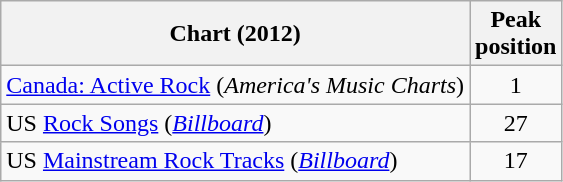<table class="wikitable sortable">
<tr>
<th>Chart (2012)</th>
<th>Peak<br>position</th>
</tr>
<tr>
<td><a href='#'>Canada: Active Rock</a> (<em>America's Music Charts</em>)</td>
<td style="text-align:center;">1</td>
</tr>
<tr>
<td>US <a href='#'>Rock Songs</a> (<em><a href='#'>Billboard</a></em>)</td>
<td style="text-align:center;">27</td>
</tr>
<tr>
<td>US <a href='#'>Mainstream Rock Tracks</a> (<em><a href='#'>Billboard</a></em>)</td>
<td style="text-align:center;">17</td>
</tr>
</table>
